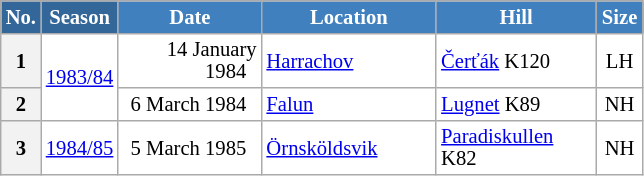<table class="wikitable sortable" style="font-size:86%; line-height:15px; text-align:left; border:grey solid 1px; border-collapse:collapse; background:#ffffff;">
<tr style="background:#efefef;">
<th style="background-color:#369; color:white; width:10px;">No.</th>
<th style="background-color:#369; color:white;  width:30px;">Season</th>
<th style="background-color:#4180be; color:white; width:89px;">Date</th>
<th style="background-color:#4180be; color:white; width:110px;">Location</th>
<th style="background-color:#4180be; color:white; width:100px;">Hill</th>
<th style="background-color:#4180be; color:white; width:25px;">Size</th>
</tr>
<tr>
<th scope=row style="text-align:center;">1</th>
<td align=center rowspan=2><a href='#'>1983/84</a></td>
<td align=right>14 January 1984  </td>
<td> <a href='#'>Harrachov</a></td>
<td><a href='#'>Čerťák</a> K120</td>
<td align=center>LH</td>
</tr>
<tr>
<th scope=row style="text-align:center;">2</th>
<td align=right>6 March 1984  </td>
<td> <a href='#'>Falun</a></td>
<td><a href='#'>Lugnet</a> K89</td>
<td align=center>NH</td>
</tr>
<tr>
<th scope=row style="text-align:center;">3</th>
<td align=center><a href='#'>1984/85</a></td>
<td align=right>5 March 1985  </td>
<td> <a href='#'>Örnsköldsvik</a></td>
<td><a href='#'>Paradiskullen</a> K82</td>
<td align=center>NH</td>
</tr>
</table>
